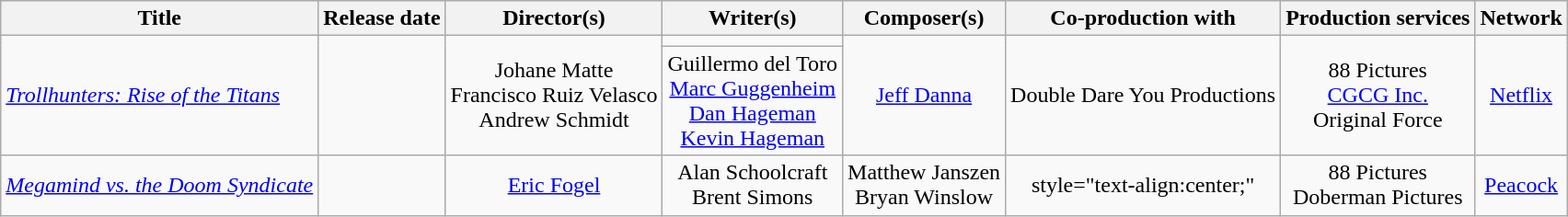<table class="wikitable sortable" style="text-align:center;">
<tr>
<th>Title</th>
<th>Release date</th>
<th>Director(s)</th>
<th>Writer(s)</th>
<th>Composer(s)</th>
<th>Co-production with</th>
<th>Production services</th>
<th>Network</th>
</tr>
<tr>
<td style="text-align:left;" rowspan="2"><em><a href='#'>Trollhunters: Rise of the Titans</a></em></td>
<td rowspan="2"></td>
<td style="text-align:center;" rowspan="2">Johane Matte<br>Francisco Ruiz Velasco<br>Andrew Schmidt</td>
<td></td>
<td style="text-align:center;" rowspan="2"><a href='#'>Jeff Danna</a></td>
<td style="text-align:center;" rowspan="2">Double Dare You Productions</td>
<td style="text-align:center;" rowspan="2">88 Pictures<br><a href='#'>CGCG Inc.</a><br>Original Force</td>
<td style="text-align:center;" rowspan="2"><a href='#'>Netflix</a></td>
</tr>
<tr>
<td>Guillermo del Toro<br><a href='#'>Marc Guggenheim</a><br><a href='#'>Dan Hageman</a><br><a href='#'>Kevin Hageman</a></td>
</tr>
<tr>
<td style="text-align:left;"><em><a href='#'>Megamind vs. the Doom Syndicate</a></em></td>
<td></td>
<td style="text-align:center;"><a href='#'>Eric Fogel</a></td>
<td style="text-align:center;">Alan Schoolcraft<br>Brent Simons</td>
<td style="text-align:center;">Matthew Janszen<br>Bryan Winslow</td>
<td>style="text-align:center;" </td>
<td style="text-align:center;">88 Pictures<br>Doberman Pictures</td>
<td style="text-align:center;"><a href='#'>Peacock</a></td>
</tr>
</table>
